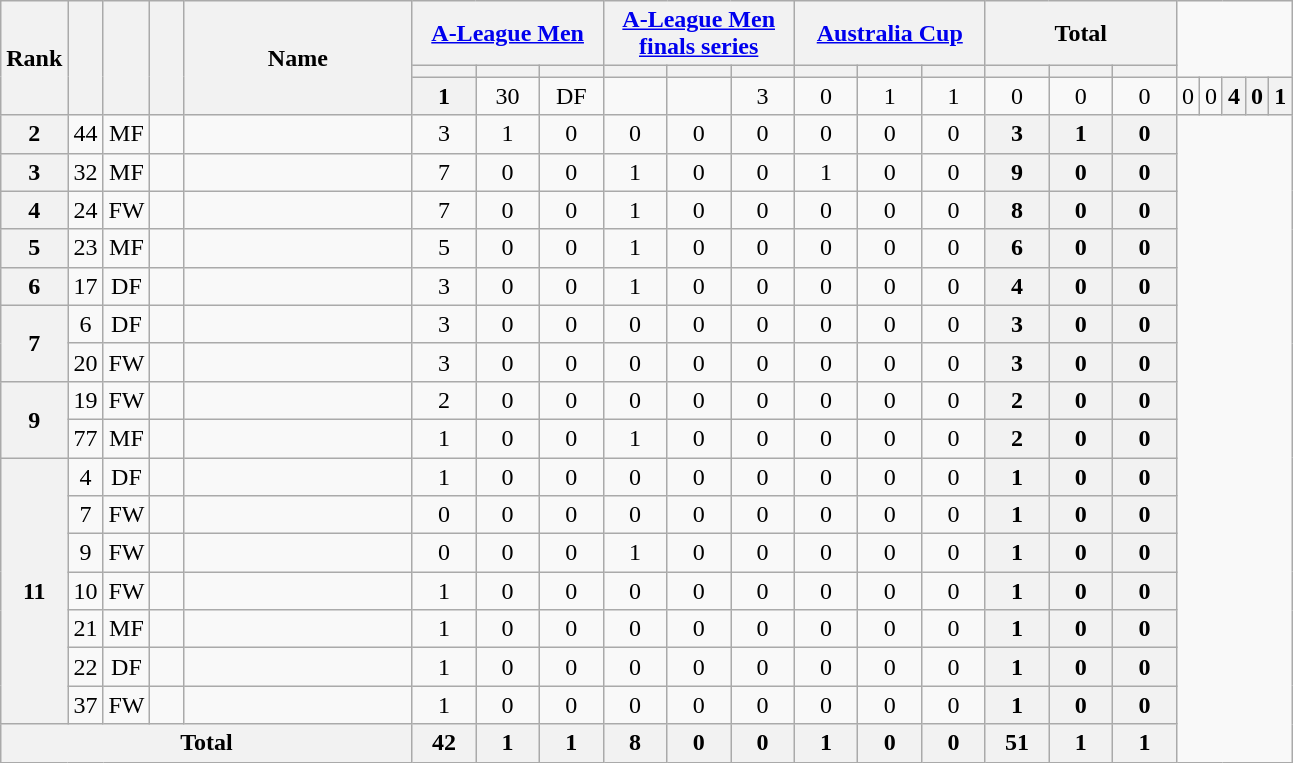<table class="wikitable sortable" style="text-align:center;">
<tr>
<th rowspan="3" width="15">Rank</th>
<th rowspan="3" width="15"></th>
<th rowspan="3" width="15"></th>
<th rowspan="3" width="15"></th>
<th rowspan="3" width="145">Name</th>
<th colspan="3" width="120"><a href='#'>A-League Men</a></th>
<th colspan="3" width="120"><a href='#'>A-League Men finals series</a></th>
<th colspan="3" width="120"><a href='#'>Australia Cup</a></th>
<th colspan="3" width="120">Total</th>
</tr>
<tr>
<th style="width:30px"></th>
<th style="width:30px"></th>
<th style="width:30px"></th>
<th style="width:30px"></th>
<th style="width:30px"></th>
<th style="width:30px"></th>
<th style="width:30px"></th>
<th style="width:30px"></th>
<th style="width:30px"></th>
<th style="width:30px"></th>
<th style="width:30px"></th>
<th style="width:30px"></th>
</tr>
<tr>
<th rowspan="1">1</th>
<td>30</td>
<td>DF</td>
<td></td>
<td align="left"><br></td>
<td>3</td>
<td>0</td>
<td>1<br></td>
<td>1</td>
<td>0</td>
<td>0<br></td>
<td>0</td>
<td>0</td>
<td>0<br></td>
<th>4</th>
<th>0</th>
<th>1</th>
</tr>
<tr>
<th rowspan="1">2</th>
<td>44</td>
<td>MF</td>
<td></td>
<td align="left"><br></td>
<td>3</td>
<td>1</td>
<td>0<br></td>
<td>0</td>
<td>0</td>
<td>0<br></td>
<td>0</td>
<td>0</td>
<td>0<br></td>
<th>3</th>
<th>1</th>
<th>0</th>
</tr>
<tr>
<th rowspan="1">3</th>
<td>32</td>
<td>MF</td>
<td></td>
<td align="left"><br></td>
<td>7</td>
<td>0</td>
<td>0<br></td>
<td>1</td>
<td>0</td>
<td>0<br></td>
<td>1</td>
<td>0</td>
<td>0<br></td>
<th>9</th>
<th>0</th>
<th>0</th>
</tr>
<tr>
<th>4</th>
<td>24</td>
<td>FW</td>
<td></td>
<td align="left"><br></td>
<td>7</td>
<td>0</td>
<td>0<br></td>
<td>1</td>
<td>0</td>
<td>0<br></td>
<td>0</td>
<td>0</td>
<td>0<br></td>
<th>8</th>
<th>0</th>
<th>0</th>
</tr>
<tr>
<th>5</th>
<td>23</td>
<td>MF</td>
<td></td>
<td align="left"><br></td>
<td>5</td>
<td>0</td>
<td>0<br></td>
<td>1</td>
<td>0</td>
<td>0<br></td>
<td>0</td>
<td>0</td>
<td>0<br></td>
<th>6</th>
<th>0</th>
<th>0</th>
</tr>
<tr>
<th rowspan="1">6</th>
<td>17</td>
<td>DF</td>
<td></td>
<td align="left"><br></td>
<td>3</td>
<td>0</td>
<td>0<br></td>
<td>1</td>
<td>0</td>
<td>0<br></td>
<td>0</td>
<td>0</td>
<td>0<br></td>
<th>4</th>
<th>0</th>
<th>0</th>
</tr>
<tr>
<th rowspan="2">7</th>
<td>6</td>
<td>DF</td>
<td></td>
<td align="left"><br></td>
<td>3</td>
<td>0</td>
<td>0<br></td>
<td>0</td>
<td>0</td>
<td>0<br></td>
<td>0</td>
<td>0</td>
<td>0<br></td>
<th>3</th>
<th>0</th>
<th>0</th>
</tr>
<tr>
<td>20</td>
<td>FW</td>
<td></td>
<td align="left"><br></td>
<td>3</td>
<td>0</td>
<td>0<br></td>
<td>0</td>
<td>0</td>
<td>0<br></td>
<td>0</td>
<td>0</td>
<td>0<br></td>
<th>3</th>
<th>0</th>
<th>0</th>
</tr>
<tr>
<th rowspan="2">9</th>
<td>19</td>
<td>FW</td>
<td></td>
<td align="left"><br></td>
<td>2</td>
<td>0</td>
<td>0<br></td>
<td>0</td>
<td>0</td>
<td>0<br></td>
<td>0</td>
<td>0</td>
<td>0<br></td>
<th>2</th>
<th>0</th>
<th>0</th>
</tr>
<tr>
<td>77</td>
<td>MF</td>
<td></td>
<td align="left"><br></td>
<td>1</td>
<td>0</td>
<td>0<br></td>
<td>1</td>
<td>0</td>
<td>0<br></td>
<td>0</td>
<td>0</td>
<td>0<br></td>
<th>2</th>
<th>0</th>
<th>0</th>
</tr>
<tr>
<th rowspan="7">11</th>
<td>4</td>
<td>DF</td>
<td></td>
<td align="left"><br></td>
<td>1</td>
<td>0</td>
<td>0<br></td>
<td>0</td>
<td>0</td>
<td>0<br></td>
<td>0</td>
<td>0</td>
<td>0<br></td>
<th>1</th>
<th>0</th>
<th>0</th>
</tr>
<tr>
<td>7</td>
<td>FW</td>
<td></td>
<td align="left"><br></td>
<td>0</td>
<td>0</td>
<td>0<br></td>
<td>0</td>
<td>0</td>
<td>0<br></td>
<td>0</td>
<td>0</td>
<td>0<br></td>
<th>1</th>
<th>0</th>
<th>0</th>
</tr>
<tr>
<td>9</td>
<td>FW</td>
<td></td>
<td align="left"><br></td>
<td>0</td>
<td>0</td>
<td>0<br></td>
<td>1</td>
<td>0</td>
<td>0<br></td>
<td>0</td>
<td>0</td>
<td>0<br></td>
<th>1</th>
<th>0</th>
<th>0</th>
</tr>
<tr>
<td>10</td>
<td>FW</td>
<td></td>
<td align="left"><br></td>
<td>1</td>
<td>0</td>
<td>0<br></td>
<td>0</td>
<td>0</td>
<td>0<br></td>
<td>0</td>
<td>0</td>
<td>0<br></td>
<th>1</th>
<th>0</th>
<th>0</th>
</tr>
<tr>
<td>21</td>
<td>MF</td>
<td></td>
<td align="left"><br></td>
<td>1</td>
<td>0</td>
<td>0<br></td>
<td>0</td>
<td>0</td>
<td>0<br></td>
<td>0</td>
<td>0</td>
<td>0<br></td>
<th>1</th>
<th>0</th>
<th>0</th>
</tr>
<tr>
<td>22</td>
<td>DF</td>
<td></td>
<td align="left"><br></td>
<td>1</td>
<td>0</td>
<td>0<br></td>
<td>0</td>
<td>0</td>
<td>0<br></td>
<td>0</td>
<td>0</td>
<td>0<br></td>
<th>1</th>
<th>0</th>
<th>0</th>
</tr>
<tr>
<td>37</td>
<td>FW</td>
<td></td>
<td align="left"><br></td>
<td>1</td>
<td>0</td>
<td>0<br></td>
<td>0</td>
<td>0</td>
<td>0<br></td>
<td>0</td>
<td>0</td>
<td>0<br></td>
<th>1</th>
<th>0</th>
<th>0</th>
</tr>
<tr>
<th colspan="5">Total<br></th>
<th>42</th>
<th>1</th>
<th>1<br></th>
<th>8</th>
<th>0</th>
<th>0<br></th>
<th>1</th>
<th>0</th>
<th>0<br></th>
<th>51</th>
<th>1</th>
<th>1</th>
</tr>
</table>
